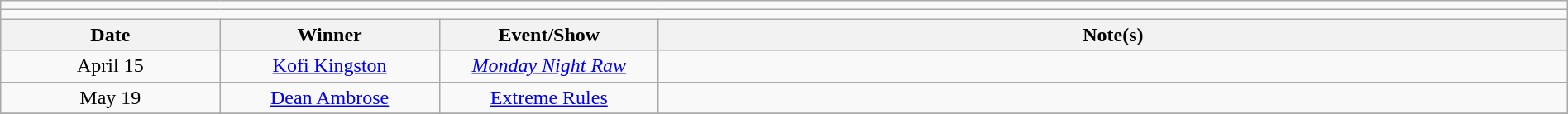<table class="wikitable" style="text-align:center; width:100%;">
<tr>
<td colspan="5"></td>
</tr>
<tr>
<td colspan="5"><strong></strong></td>
</tr>
<tr>
<th width=14%>Date</th>
<th width=14%>Winner</th>
<th width=14%>Event/Show</th>
<th width=58%>Note(s)</th>
</tr>
<tr>
<td>April 15</td>
<td><a href='#'>Kofi Kingston</a></td>
<td><em><a href='#'>Monday Night Raw</a></em></td>
<td></td>
</tr>
<tr>
<td>May 19</td>
<td><a href='#'>Dean Ambrose</a></td>
<td><a href='#'>Extreme Rules</a></td>
<td></td>
</tr>
<tr>
</tr>
</table>
